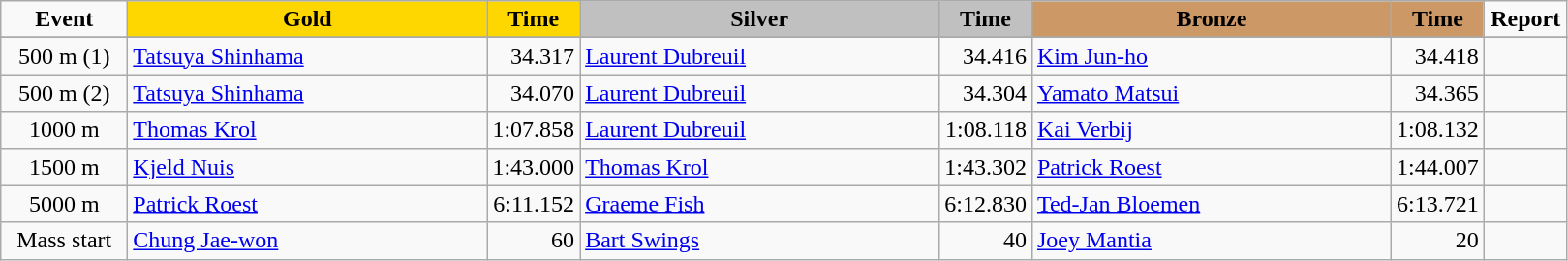<table class="wikitable">
<tr>
<td width="80" align="center"><strong>Event</strong></td>
<td width="240" bgcolor="gold" align="center"><strong>Gold</strong></td>
<td width="50" bgcolor="gold" align="center"><strong>Time</strong></td>
<td width="240" bgcolor="silver" align="center"><strong>Silver</strong></td>
<td width="50" bgcolor="silver" align="center"><strong>Time</strong></td>
<td width="240" bgcolor="#CC9966" align="center"><strong>Bronze</strong></td>
<td width="50" bgcolor="#CC9966" align="center"><strong>Time</strong></td>
<td width="50" align="center"><strong>Report</strong></td>
</tr>
<tr bgcolor="#cccccc">
</tr>
<tr>
<td align="center">500 m (1)</td>
<td> <a href='#'>Tatsuya Shinhama</a></td>
<td align="right">34.317</td>
<td> <a href='#'>Laurent Dubreuil</a></td>
<td align="right">34.416</td>
<td> <a href='#'>Kim Jun-ho</a></td>
<td align="right">34.418</td>
<td align="center"></td>
</tr>
<tr>
<td align="center">500 m (2)</td>
<td> <a href='#'>Tatsuya Shinhama</a></td>
<td align="right">34.070 <strong></strong></td>
<td> <a href='#'>Laurent Dubreuil</a></td>
<td align="right">34.304</td>
<td> <a href='#'>Yamato Matsui</a></td>
<td align="right">34.365</td>
<td align="center"></td>
</tr>
<tr>
<td align="center">1000 m</td>
<td> <a href='#'>Thomas Krol</a></td>
<td align="right">1:07.858</td>
<td> <a href='#'>Laurent Dubreuil</a></td>
<td align="right">1:08.118</td>
<td> <a href='#'>Kai Verbij</a></td>
<td align="right">1:08.132</td>
<td align="center"></td>
</tr>
<tr>
<td align="center">1500 m</td>
<td> <a href='#'>Kjeld Nuis</a></td>
<td align="right">1:43.000 <strong></strong></td>
<td> <a href='#'>Thomas Krol</a></td>
<td align="right">1:43.302</td>
<td> <a href='#'>Patrick Roest</a></td>
<td align="right">1:44.007</td>
<td align="center"></td>
</tr>
<tr>
<td align="center">5000 m</td>
<td> <a href='#'>Patrick Roest</a></td>
<td align="right">6:11.152</td>
<td> <a href='#'>Graeme Fish</a></td>
<td align="right">6:12.830</td>
<td> <a href='#'>Ted-Jan Bloemen</a></td>
<td align="right">6:13.721</td>
<td align="center"></td>
</tr>
<tr>
<td align="center">Mass start</td>
<td> <a href='#'>Chung Jae-won</a></td>
<td align="right">60</td>
<td> <a href='#'>Bart Swings</a></td>
<td align="right">40</td>
<td> <a href='#'>Joey Mantia</a></td>
<td align="right">20</td>
<td align="center"></td>
</tr>
</table>
